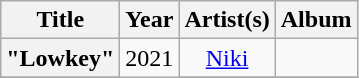<table class="wikitable sortable plainrowheaders" style="text-align: center;">
<tr>
<th>Title</th>
<th>Year</th>
<th>Artist(s)</th>
<th>Album</th>
</tr>
<tr>
<th scope="row">"Lowkey"</th>
<td rowspan="2">2021</td>
<td><a href='#'>Niki</a></td>
<td></td>
</tr>
<tr>
</tr>
</table>
